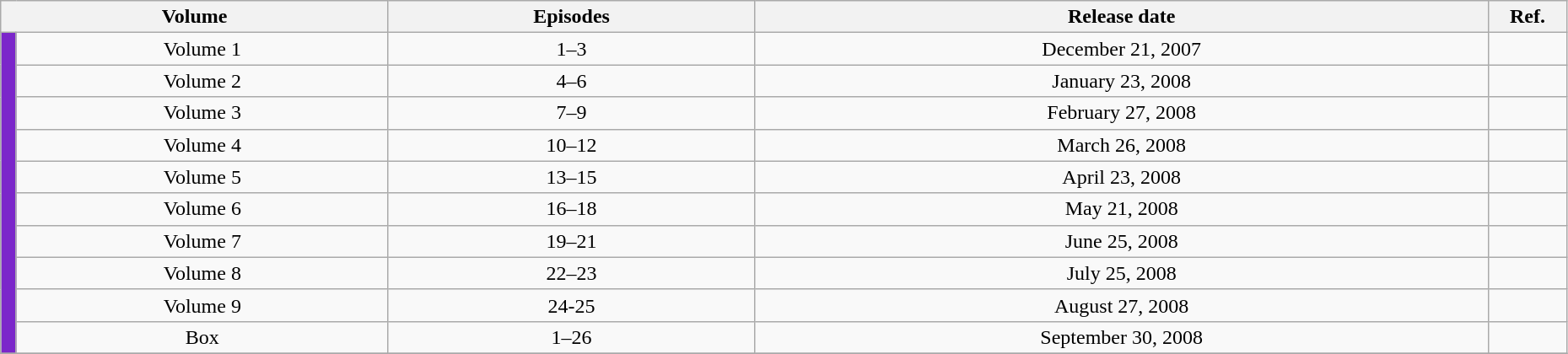<table class="wikitable" style="text-align: center; width: 98%;">
<tr>
<th colspan="2">Volume</th>
<th>Episodes</th>
<th>Release date</th>
<th width="5%">Ref.</th>
</tr>
<tr>
<td rowspan="10" width="1%" style="background: #7B26CA;"></td>
<td>Volume 1</td>
<td>1–3</td>
<td>December 21, 2007</td>
<td></td>
</tr>
<tr>
<td>Volume 2</td>
<td>4–6</td>
<td>January 23, 2008</td>
<td></td>
</tr>
<tr>
<td>Volume 3</td>
<td>7–9</td>
<td>February 27, 2008</td>
<td></td>
</tr>
<tr>
<td>Volume 4</td>
<td>10–12</td>
<td>March 26, 2008</td>
<td></td>
</tr>
<tr>
<td>Volume 5</td>
<td>13–15</td>
<td>April 23, 2008</td>
<td></td>
</tr>
<tr>
<td>Volume 6</td>
<td>16–18</td>
<td>May 21, 2008</td>
<td></td>
</tr>
<tr>
<td>Volume 7</td>
<td>19–21</td>
<td>June 25, 2008</td>
<td></td>
</tr>
<tr>
<td>Volume 8</td>
<td>22–23</td>
<td>July 25, 2008</td>
<td></td>
</tr>
<tr>
<td>Volume 9</td>
<td>24-25</td>
<td>August 27, 2008</td>
<td></td>
</tr>
<tr>
<td>Box</td>
<td>1–26</td>
<td>September 30, 2008</td>
<td></td>
</tr>
<tr>
</tr>
</table>
